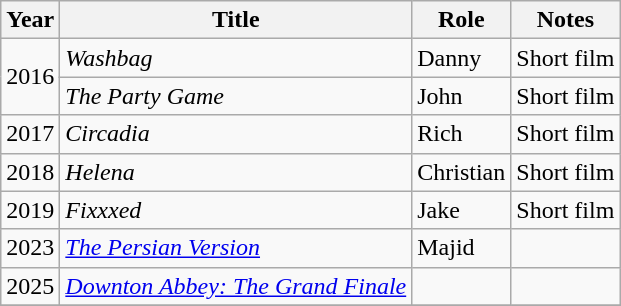<table class="wikitable unsortable">
<tr>
<th>Year</th>
<th>Title</th>
<th>Role</th>
<th>Notes</th>
</tr>
<tr>
<td rowspan="2">2016</td>
<td><em>Washbag</em></td>
<td>Danny</td>
<td>Short film</td>
</tr>
<tr>
<td><em>The Party Game</em></td>
<td>John</td>
<td>Short film</td>
</tr>
<tr>
<td>2017</td>
<td><em>Circadia</em></td>
<td>Rich</td>
<td>Short film</td>
</tr>
<tr>
<td>2018</td>
<td><em>Helena</em></td>
<td>Christian</td>
<td>Short film</td>
</tr>
<tr>
<td>2019</td>
<td><em>Fixxxed</em></td>
<td>Jake</td>
<td>Short film</td>
</tr>
<tr>
<td>2023</td>
<td><em><a href='#'>The Persian Version</a></em></td>
<td>Majid</td>
<td></td>
</tr>
<tr>
<td>2025</td>
<td><em><a href='#'>Downton Abbey: The Grand Finale</a></em></td>
<td></td>
<td></td>
</tr>
<tr>
</tr>
</table>
